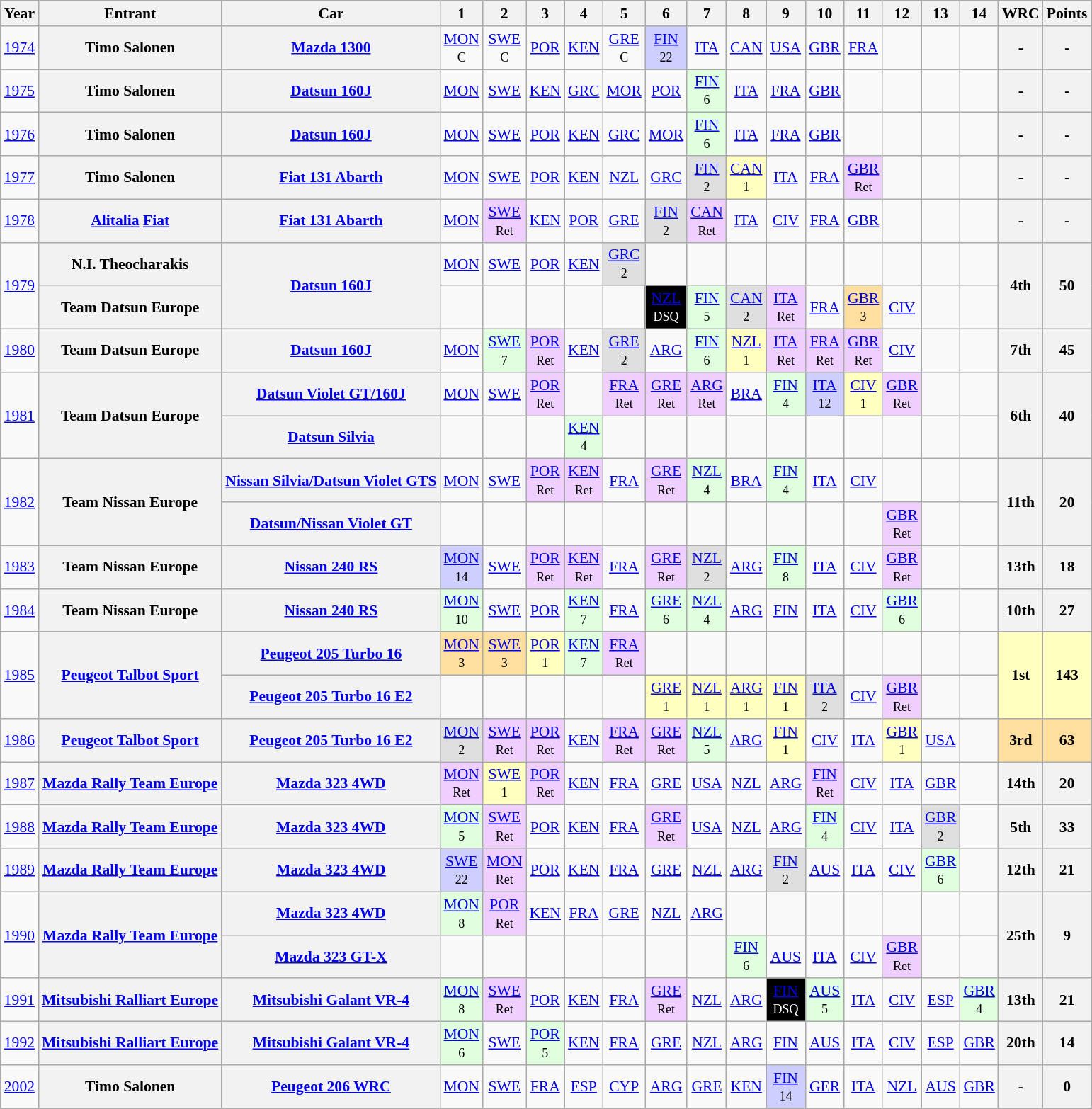<table class="wikitable" style="text-align:center; font-size:90%">
<tr>
<th>Year</th>
<th>Entrant</th>
<th>Car</th>
<th>1</th>
<th>2</th>
<th>3</th>
<th>4</th>
<th>5</th>
<th>6</th>
<th>7</th>
<th>8</th>
<th>9</th>
<th>10</th>
<th>11</th>
<th>12</th>
<th>13</th>
<th>14</th>
<th>WRC</th>
<th>Points</th>
</tr>
<tr>
<td><a href='#'>1974</a></td>
<th>Timo Salonen</th>
<th><a href='#'>Mazda 1300</a></th>
<td><a href='#'>MON</a><br><small>C</small></td>
<td><a href='#'>SWE</a><br><small>C</small></td>
<td><a href='#'>POR</a></td>
<td><a href='#'>KEN</a></td>
<td><a href='#'>GRE</a><br><small>C</small></td>
<td style="background:#CFCFFF;"><a href='#'>FIN</a><br><small>22</small></td>
<td><a href='#'>ITA</a></td>
<td><a href='#'>CAN</a></td>
<td><a href='#'>USA</a></td>
<td><a href='#'>GBR</a></td>
<td><a href='#'>FRA</a></td>
<td></td>
<td></td>
<td></td>
<th>-</th>
<th>-</th>
</tr>
<tr>
<td><a href='#'>1975</a></td>
<th>Timo Salonen</th>
<th><a href='#'>Datsun 160J</a></th>
<td><a href='#'>MON</a></td>
<td><a href='#'>SWE</a></td>
<td><a href='#'>KEN</a></td>
<td><a href='#'>GRC</a></td>
<td><a href='#'>MOR</a></td>
<td><a href='#'>POR</a></td>
<td style="background:#DFFFDF;"><a href='#'>FIN</a><br><small>6</small></td>
<td><a href='#'>ITA</a></td>
<td><a href='#'>FRA</a></td>
<td><a href='#'>GBR</a></td>
<td></td>
<td></td>
<td></td>
<td></td>
<th>-</th>
<th>-</th>
</tr>
<tr>
<td><a href='#'>1976</a></td>
<th>Timo Salonen</th>
<th><a href='#'>Datsun 160J</a></th>
<td><a href='#'>MON</a></td>
<td><a href='#'>SWE</a></td>
<td><a href='#'>POR</a></td>
<td><a href='#'>KEN</a></td>
<td><a href='#'>GRC</a></td>
<td><a href='#'>MOR</a></td>
<td style="background:#DFFFDF;"><a href='#'>FIN</a><br><small>6</small></td>
<td><a href='#'>ITA</a></td>
<td><a href='#'>FRA</a></td>
<td><a href='#'>GBR</a></td>
<td></td>
<td></td>
<td></td>
<td></td>
<th>-</th>
<th>-</th>
</tr>
<tr>
<td><a href='#'>1977</a></td>
<th>Timo Salonen</th>
<th><a href='#'>Fiat 131 Abarth</a></th>
<td><a href='#'>MON</a></td>
<td><a href='#'>SWE</a></td>
<td><a href='#'>POR</a></td>
<td><a href='#'>KEN</a></td>
<td><a href='#'>NZL</a></td>
<td><a href='#'>GRC</a></td>
<td style="background:#DFDFDF;"><a href='#'>FIN</a><br><small>2</small></td>
<td style="background:#FFFFBF;"><a href='#'>CAN</a><br><small>1</small></td>
<td><a href='#'>ITA</a></td>
<td><a href='#'>FRA</a></td>
<td style="background:#EFCFFF;"><a href='#'>GBR</a><br><small>Ret</small></td>
<td></td>
<td></td>
<td></td>
<th>-</th>
<th>-</th>
</tr>
<tr>
<td><a href='#'>1978</a></td>
<th><a href='#'>Alitalia</a> <a href='#'>Fiat</a></th>
<th><a href='#'>Fiat 131 Abarth</a></th>
<td><a href='#'>MON</a></td>
<td style="background:#EFCFFF;"><a href='#'>SWE</a><br><small>Ret</small></td>
<td><a href='#'>KEN</a></td>
<td><a href='#'>POR</a></td>
<td><a href='#'>GRE</a></td>
<td style="background:#DFDFDF;"><a href='#'>FIN</a><br><small>2</small></td>
<td style="background:#EFCFFF;"><a href='#'>CAN</a><br><small>Ret</small></td>
<td><a href='#'>ITA</a></td>
<td><a href='#'>CIV</a></td>
<td><a href='#'>FRA</a></td>
<td><a href='#'>GBR</a></td>
<td></td>
<td></td>
<td></td>
<th>-</th>
<th>-</th>
</tr>
<tr>
<td rowspan="2"><a href='#'>1979</a></td>
<th>N.I. Theocharakis</th>
<th rowspan="2"><a href='#'>Datsun 160J</a></th>
<td><a href='#'>MON</a></td>
<td><a href='#'>SWE</a></td>
<td><a href='#'>POR</a></td>
<td><a href='#'>KEN</a></td>
<td style="background:#DFDFDF;"><a href='#'>GRC</a><br><small>2</small></td>
<td></td>
<td></td>
<td></td>
<td></td>
<td></td>
<td></td>
<td></td>
<td></td>
<td></td>
<th rowspan="2">4th</th>
<th rowspan="2">50</th>
</tr>
<tr>
<th>Team Datsun Europe</th>
<td></td>
<td></td>
<td></td>
<td></td>
<td></td>
<td style="background:#000000; color:#ffffff"><a href='#'>NZL</a><br><small>DSQ</small></td>
<td style="background:#DFFFDF;"><a href='#'>FIN</a><br><small>5</small></td>
<td style="background:#DFDFDF;"><a href='#'>CAN</a><br><small>2</small></td>
<td style="background:#EFCFFF;"><a href='#'>ITA</a><br><small>Ret</small></td>
<td><a href='#'>FRA</a></td>
<td style="background:#FFDF9F;"><a href='#'>GBR</a><br><small>3</small></td>
<td><a href='#'>CIV</a></td>
<td></td>
<td></td>
</tr>
<tr>
<td><a href='#'>1980</a></td>
<th>Team Datsun Europe</th>
<th><a href='#'>Datsun 160J</a></th>
<td><a href='#'>MON</a></td>
<td style="background:#DFFFDF;"><a href='#'>SWE</a><br><small>7</small></td>
<td style="background:#EFCFFF;"><a href='#'>POR</a><br><small>Ret</small></td>
<td><a href='#'>KEN</a></td>
<td style="background:#DFDFDF;"><a href='#'>GRE</a><br><small>2</small></td>
<td><a href='#'>ARG</a></td>
<td style="background:#DFFFDF;"><a href='#'>FIN</a><br><small>6</small></td>
<td style="background:#FFFFBF;"><a href='#'>NZL</a><br><small>1</small></td>
<td style="background:#EFCFFF;"><a href='#'>ITA</a><br><small>Ret</small></td>
<td style="background:#EFCFFF;"><a href='#'>FRA</a><br><small>Ret</small></td>
<td style="background:#EFCFFF;"><a href='#'>GBR</a><br><small>Ret</small></td>
<td><a href='#'>CIV</a></td>
<td></td>
<td></td>
<th>7th</th>
<th>45</th>
</tr>
<tr>
<td rowspan="2"><a href='#'>1981</a></td>
<th rowspan="2">Team Datsun Europe</th>
<th><a href='#'>Datsun Violet GT/160J</a></th>
<td><a href='#'>MON</a></td>
<td><a href='#'>SWE</a></td>
<td style="background:#EFCFFF;"><a href='#'>POR</a><br><small>Ret</small></td>
<td></td>
<td style="background:#EFCFFF;"><a href='#'>FRA</a><br><small>Ret</small></td>
<td style="background:#EFCFFF;"><a href='#'>GRE</a><br><small>Ret</small></td>
<td style="background:#EFCFFF;"><a href='#'>ARG</a><br><small>Ret</small></td>
<td><a href='#'>BRA</a></td>
<td style="background:#DFFFDF;"><a href='#'>FIN</a><br><small>4</small></td>
<td style="background:#CFCFFF;"><a href='#'>ITA</a><br><small>12</small></td>
<td style="background:#FFFFBF;"><a href='#'>CIV</a><br><small>1</small></td>
<td style="background:#EFCFFF;"><a href='#'>GBR</a><br><small>Ret</small></td>
<td></td>
<td></td>
<th rowspan="2">6th</th>
<th rowspan="2">40</th>
</tr>
<tr>
<th><a href='#'>Datsun Silvia</a></th>
<td></td>
<td></td>
<td></td>
<td style="background:#DFFFDF;"><a href='#'>KEN</a><br><small>4</small></td>
<td></td>
<td></td>
<td></td>
<td></td>
<td></td>
<td></td>
<td></td>
<td></td>
<td></td>
<td></td>
</tr>
<tr>
<td rowspan="2"><a href='#'>1982</a></td>
<th rowspan="2">Team Nissan Europe</th>
<th><a href='#'>Nissan Silvia/Datsun Violet GTS</a></th>
<td><a href='#'>MON</a></td>
<td><a href='#'>SWE</a></td>
<td style="background:#EFCFFF;"><a href='#'>POR</a><br><small>Ret</small></td>
<td style="background:#EFCFFF;"><a href='#'>KEN</a><br><small>Ret</small></td>
<td><a href='#'>FRA</a></td>
<td style="background:#EFCFFF;"><a href='#'>GRE</a><br><small>Ret</small></td>
<td style="background:#DFFFDF;"><a href='#'>NZL</a><br><small>4</small></td>
<td><a href='#'>BRA</a></td>
<td style="background:#DFFFDF;"><a href='#'>FIN</a><br><small>4</small></td>
<td><a href='#'>ITA</a></td>
<td><a href='#'>CIV</a></td>
<td></td>
<td></td>
<td></td>
<th rowspan="2">11th</th>
<th rowspan="2">20</th>
</tr>
<tr>
<th><a href='#'>Datsun/Nissan Violet GT</a></th>
<td></td>
<td></td>
<td></td>
<td></td>
<td></td>
<td></td>
<td></td>
<td></td>
<td></td>
<td></td>
<td></td>
<td style="background:#EFCFFF;"><a href='#'>GBR</a><br><small>Ret</small></td>
<td></td>
<td></td>
</tr>
<tr>
<td><a href='#'>1983</a></td>
<th>Team Nissan Europe</th>
<th><a href='#'>Nissan 240 RS</a></th>
<td style="background:#CFCFFF;"><a href='#'>MON</a><br><small>14</small></td>
<td><a href='#'>SWE</a></td>
<td style="background:#EFCFFF;"><a href='#'>POR</a><br><small>Ret</small></td>
<td style="background:#EFCFFF;"><a href='#'>KEN</a><br><small>Ret</small></td>
<td><a href='#'>FRA</a></td>
<td style="background:#EFCFFF;"><a href='#'>GRE</a><br><small>Ret</small></td>
<td style="background:#DFDFDF;"><a href='#'>NZL</a><br><small>2</small></td>
<td><a href='#'>ARG</a></td>
<td style="background:#DFFFDF;"><a href='#'>FIN</a><br><small>8</small></td>
<td><a href='#'>ITA</a></td>
<td><a href='#'>CIV</a></td>
<td style="background:#EFCFFF;"><a href='#'>GBR</a><br><small>Ret</small></td>
<td></td>
<td></td>
<th>13th</th>
<th>18</th>
</tr>
<tr>
<td><a href='#'>1984</a></td>
<th>Team Nissan Europe</th>
<th><a href='#'>Nissan 240 RS</a></th>
<td style="background:#DFFFDF;"><a href='#'>MON</a><br><small>10</small></td>
<td><a href='#'>SWE</a></td>
<td><a href='#'>POR</a></td>
<td style="background:#DFFFDF;"><a href='#'>KEN</a><br><small>7</small></td>
<td><a href='#'>FRA</a></td>
<td style="background:#DFFFDF;"><a href='#'>GRE</a><br><small>6</small></td>
<td style="background:#DFFFDF;"><a href='#'>NZL</a><br><small>4</small></td>
<td><a href='#'>ARG</a></td>
<td><a href='#'>FIN</a></td>
<td><a href='#'>ITA</a></td>
<td><a href='#'>CIV</a></td>
<td style="background:#DFFFDF;"><a href='#'>GBR</a><br><small>6</small></td>
<td></td>
<td></td>
<th>10th</th>
<th>27</th>
</tr>
<tr>
<td rowspan="2"><a href='#'>1985</a></td>
<th rowspan="2"><a href='#'>Peugeot Talbot Sport</a></th>
<th><a href='#'>Peugeot 205 Turbo 16</a></th>
<td style="background:#FFDF9F;"><a href='#'>MON</a><br><small>3</small></td>
<td style="background:#FFDF9F;"><a href='#'>SWE</a><br><small>3</small></td>
<td style="background:#FFFFBF;"><a href='#'>POR</a><br><small>1</small></td>
<td style="background:#DFFFDF;"><a href='#'>KEN</a><br><small>7</small></td>
<td style="background:#EFCFFF;"><a href='#'>FRA</a><br><small>Ret</small></td>
<td></td>
<td></td>
<td></td>
<td></td>
<td></td>
<td></td>
<td></td>
<td></td>
<td></td>
<td rowspan="2" style="background:#FFFFBF;"><strong>1st</strong></td>
<td rowspan="2" style="background:#FFFFBF;"><strong>143</strong></td>
</tr>
<tr>
<th><a href='#'>Peugeot 205 Turbo 16 E2</a></th>
<td></td>
<td></td>
<td></td>
<td></td>
<td></td>
<td style="background:#FFFFBF;"><a href='#'>GRE</a><br><small>1</small></td>
<td style="background:#FFFFBF;"><a href='#'>NZL</a><br><small>1</small></td>
<td style="background:#FFFFBF;"><a href='#'>ARG</a><br><small>1</small></td>
<td style="background:#FFFFBF;"><a href='#'>FIN</a><br><small>1</small></td>
<td style="background:#DFDFDF;"><a href='#'>ITA</a><br><small>2</small></td>
<td><a href='#'>CIV</a></td>
<td style="background:#EFCFFF;"><a href='#'>GBR</a><br><small>Ret</small></td>
<td></td>
<td></td>
</tr>
<tr>
<td><a href='#'>1986</a></td>
<th><a href='#'>Peugeot Talbot Sport</a></th>
<th><a href='#'>Peugeot 205 Turbo 16 E2</a></th>
<td style="background:#DFDFDF;"><a href='#'>MON</a><br><small>2</small></td>
<td style="background:#EFCFFF;"><a href='#'>SWE</a><br><small>Ret</small></td>
<td style="background:#EFCFFF;"><a href='#'>POR</a><br><small>Ret</small></td>
<td><a href='#'>KEN</a></td>
<td style="background:#EFCFFF;"><a href='#'>FRA</a><br><small>Ret</small></td>
<td style="background:#EFCFFF;"><a href='#'>GRE</a><br><small>Ret</small></td>
<td style="background:#DFFFDF;"><a href='#'>NZL</a><br><small>5</small></td>
<td><a href='#'>ARG</a></td>
<td style="background:#FFFFBF;"><a href='#'>FIN</a><br><small>1</small></td>
<td><a href='#'>CIV</a></td>
<td><a href='#'>ITA</a></td>
<td style="background:#FFFFBF;"><a href='#'>GBR</a><br><small>1</small></td>
<td><a href='#'>USA</a></td>
<td></td>
<td style="background:#FFDF9F;"><strong>3rd</strong></td>
<td style="background:#FFDF9F;"><strong>63</strong></td>
</tr>
<tr>
<td><a href='#'>1987</a></td>
<th><a href='#'>Mazda Rally Team Europe</a></th>
<th><a href='#'>Mazda 323 4WD</a></th>
<td style="background:#EFCFFF;"><a href='#'>MON</a><br><small>Ret</small></td>
<td style="background:#FFFFBF;"><a href='#'>SWE</a><br><small>1</small></td>
<td style="background:#EFCFFF;"><a href='#'>POR</a><br><small>Ret</small></td>
<td><a href='#'>KEN</a></td>
<td><a href='#'>FRA</a></td>
<td><a href='#'>GRE</a></td>
<td><a href='#'>USA</a></td>
<td><a href='#'>NZL</a></td>
<td><a href='#'>ARG</a></td>
<td style="background:#EFCFFF;"><a href='#'>FIN</a><br><small>Ret</small></td>
<td><a href='#'>CIV</a></td>
<td><a href='#'>ITA</a></td>
<td><a href='#'>GBR</a></td>
<td></td>
<th>14th</th>
<th>20</th>
</tr>
<tr>
<td><a href='#'>1988</a></td>
<th><a href='#'>Mazda Rally Team Europe</a></th>
<th><a href='#'>Mazda 323 4WD</a></th>
<td style="background:#DFFFDF;"><a href='#'>MON</a><br><small>5</small></td>
<td style="background:#EFCFFF;"><a href='#'>SWE</a><br><small>Ret</small></td>
<td><a href='#'>POR</a></td>
<td><a href='#'>KEN</a></td>
<td><a href='#'>FRA</a></td>
<td style="background:#EFCFFF;"><a href='#'>GRE</a><br><small>Ret</small></td>
<td><a href='#'>USA</a></td>
<td><a href='#'>NZL</a></td>
<td><a href='#'>ARG</a></td>
<td style="background:#DFFFDF;"><a href='#'>FIN</a><br><small>4</small></td>
<td><a href='#'>CIV</a></td>
<td><a href='#'>ITA</a></td>
<td style="background:#DFDFDF;"><a href='#'>GBR</a><br><small>2</small></td>
<td></td>
<th>5th</th>
<th>33</th>
</tr>
<tr>
<td><a href='#'>1989</a></td>
<th><a href='#'>Mazda Rally Team Europe</a></th>
<th><a href='#'>Mazda 323 4WD</a></th>
<td style="background:#CFCFFF;"><a href='#'>SWE</a><br><small>22</small></td>
<td style="background:#EFCFFF;"><a href='#'>MON</a><br><small>Ret</small></td>
<td><a href='#'>POR</a></td>
<td><a href='#'>KEN</a></td>
<td><a href='#'>FRA</a></td>
<td><a href='#'>GRE</a></td>
<td><a href='#'>NZL</a></td>
<td><a href='#'>ARG</a></td>
<td style="background:#DFDFDF;"><a href='#'>FIN</a><br><small>2</small></td>
<td><a href='#'>AUS</a></td>
<td><a href='#'>ITA</a></td>
<td><a href='#'>CIV</a></td>
<td style="background:#DFFFDF;"><a href='#'>GBR</a><br><small>6</small></td>
<td></td>
<th>12th</th>
<th>21</th>
</tr>
<tr>
<td rowspan="2"><a href='#'>1990</a></td>
<th rowspan="2"><a href='#'>Mazda Rally Team Europe</a></th>
<th><a href='#'>Mazda 323 4WD</a></th>
<td style="background:#DFFFDF;"><a href='#'>MON</a><br><small>8</small></td>
<td style="background:#EFCFFF;"><a href='#'>POR</a><br><small>Ret</small></td>
<td><a href='#'>KEN</a></td>
<td><a href='#'>FRA</a></td>
<td><a href='#'>GRE</a></td>
<td><a href='#'>NZL</a></td>
<td><a href='#'>ARG</a></td>
<td></td>
<td></td>
<td></td>
<td></td>
<td></td>
<td></td>
<td></td>
<th rowspan="2">25th</th>
<th rowspan="2">9</th>
</tr>
<tr>
<th><a href='#'>Mazda 323 GT-X</a></th>
<td></td>
<td></td>
<td></td>
<td></td>
<td></td>
<td></td>
<td></td>
<td style="background:#DFFFDF;"><a href='#'>FIN</a><br><small>6</small></td>
<td><a href='#'>AUS</a></td>
<td><a href='#'>ITA</a></td>
<td><a href='#'>CIV</a></td>
<td style="background:#EFCFFF;"><a href='#'>GBR</a><br><small>Ret</small></td>
<td></td>
<td></td>
</tr>
<tr>
<td><a href='#'>1991</a></td>
<th><a href='#'>Mitsubishi Ralliart Europe</a></th>
<th><a href='#'>Mitsubishi Galant VR-4</a></th>
<td style="background:#DFFFDF;"><a href='#'>MON</a><br><small>8</small></td>
<td style="background:#EFCFFF;"><a href='#'>SWE</a><br><small>Ret</small></td>
<td><a href='#'>POR</a></td>
<td><a href='#'>KEN</a></td>
<td><a href='#'>FRA</a></td>
<td style="background:#EFCFFF;"><a href='#'>GRE</a><br><small>Ret</small></td>
<td><a href='#'>NZL</a></td>
<td><a href='#'>ARG</a></td>
<td style="background:#000000; color:#ffffff"><a href='#'>FIN</a><br><small>DSQ</small></td>
<td style="background:#DFFFDF;"><a href='#'>AUS</a><br><small>5</small></td>
<td><a href='#'>ITA</a></td>
<td><a href='#'>CIV</a></td>
<td><a href='#'>ESP</a></td>
<td style="background:#DFFFDF;"><a href='#'>GBR</a><br><small>4</small></td>
<th>13th</th>
<th>21</th>
</tr>
<tr>
<td><a href='#'>1992</a></td>
<th><a href='#'>Mitsubishi Ralliart Europe</a></th>
<th><a href='#'>Mitsubishi Galant VR-4</a></th>
<td style="background:#DFFFDF;"><a href='#'>MON</a><br><small>6</small></td>
<td><a href='#'>SWE</a></td>
<td style="background:#DFFFDF;"><a href='#'>POR</a><br><small>5</small></td>
<td><a href='#'>KEN</a></td>
<td><a href='#'>FRA</a></td>
<td><a href='#'>GRE</a></td>
<td><a href='#'>NZL</a></td>
<td><a href='#'>ARG</a></td>
<td><a href='#'>FIN</a></td>
<td><a href='#'>AUS</a></td>
<td><a href='#'>ITA</a></td>
<td><a href='#'>CIV</a></td>
<td><a href='#'>ESP</a></td>
<td><a href='#'>GBR</a></td>
<th>20th</th>
<th>14</th>
</tr>
<tr>
<td><a href='#'>2002</a></td>
<th>Timo Salonen</th>
<th><a href='#'>Peugeot 206 WRC</a></th>
<td><a href='#'>MON</a></td>
<td><a href='#'>SWE</a></td>
<td><a href='#'>FRA</a></td>
<td><a href='#'>ESP</a></td>
<td><a href='#'>CYP</a></td>
<td><a href='#'>ARG</a></td>
<td><a href='#'>GRE</a></td>
<td><a href='#'>KEN</a></td>
<td style="background:#CFCFFF;"><a href='#'>FIN</a><br><small>14</small></td>
<td><a href='#'>GER</a></td>
<td><a href='#'>ITA</a></td>
<td><a href='#'>NZL</a></td>
<td><a href='#'>AUS</a></td>
<td><a href='#'>GBR</a></td>
<th>-</th>
<th>0</th>
</tr>
<tr>
</tr>
</table>
